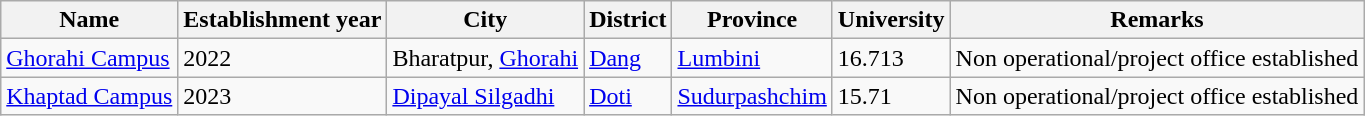<table class="wikitable sortable static-row-numbers static-row-header-text"  mw-collapsible">
<tr>
<th>Name</th>
<th>Establishment year</th>
<th>City</th>
<th>District</th>
<th>Province</th>
<th>University</th>
<th>Remarks</th>
</tr>
<tr>
<td><a href='#'>Ghorahi Campus</a></td>
<td>2022</td>
<td>Bharatpur, <a href='#'>Ghorahi</a></td>
<td><a href='#'>Dang</a></td>
<td><a href='#'>Lumbini</a></td>
<td>16.713</td>
<td>Non operational/project office established</td>
</tr>
<tr>
<td><a href='#'>Khaptad Campus</a></td>
<td>2023</td>
<td><a href='#'>Dipayal Silgadhi</a></td>
<td><a href='#'>Doti</a></td>
<td><a href='#'>Sudurpashchim</a></td>
<td>15.71</td>
<td>Non operational/project office established</td>
</tr>
</table>
